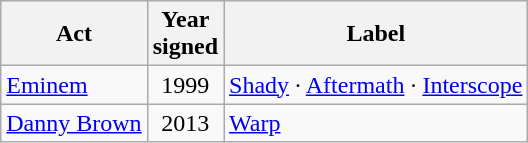<table class="wikitable">
<tr>
<th>Act</th>
<th>Year <br>signed</th>
<th>Label</th>
</tr>
<tr>
<td><a href='#'>Eminem</a></td>
<td style="text-align:center;">1999</td>
<td><a href='#'>Shady</a> · <a href='#'>Aftermath</a> · <a href='#'>Interscope</a></td>
</tr>
<tr>
<td><a href='#'>Danny Brown</a></td>
<td style="text-align:center;">2013</td>
<td><a href='#'>Warp</a></td>
</tr>
</table>
